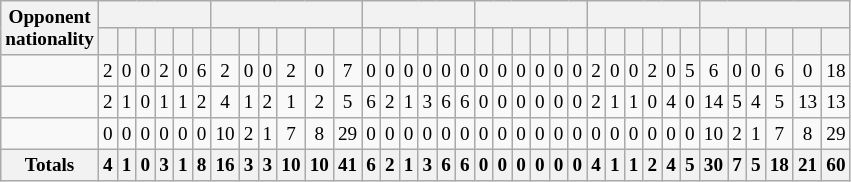<table class="wikitable " style="text-align:center; font-size:80%">
<tr>
<th rowspan=2>Opponent<br>nationality</th>
<th colspan=6></th>
<th colspan=6></th>
<th colspan=6></th>
<th colspan=6></th>
<th colspan=6></th>
<th colspan=6></th>
</tr>
<tr>
<th></th>
<th></th>
<th></th>
<th></th>
<th></th>
<th></th>
<th></th>
<th></th>
<th></th>
<th></th>
<th></th>
<th></th>
<th></th>
<th></th>
<th></th>
<th></th>
<th></th>
<th></th>
<th></th>
<th></th>
<th></th>
<th></th>
<th></th>
<th></th>
<th></th>
<th></th>
<th></th>
<th></th>
<th></th>
<th></th>
<th></th>
<th></th>
<th></th>
<th></th>
<th></th>
<th></th>
</tr>
<tr>
<td></td>
<td>2</td>
<td>0</td>
<td>0</td>
<td>2</td>
<td>0</td>
<td>6</td>
<td>2</td>
<td>0</td>
<td>0</td>
<td>2</td>
<td>0</td>
<td>7</td>
<td>0</td>
<td>0</td>
<td>0</td>
<td>0</td>
<td>0</td>
<td>0</td>
<td>0</td>
<td>0</td>
<td>0</td>
<td>0</td>
<td>0</td>
<td>0</td>
<td>2</td>
<td>0</td>
<td>0</td>
<td>2</td>
<td>0</td>
<td>5</td>
<td>6</td>
<td>0</td>
<td>0</td>
<td>6</td>
<td>0</td>
<td>18</td>
</tr>
<tr>
<td></td>
<td>2</td>
<td>1</td>
<td>0</td>
<td>1</td>
<td>1</td>
<td>2</td>
<td>4</td>
<td>1</td>
<td>2</td>
<td>1</td>
<td>2</td>
<td>5</td>
<td>6</td>
<td>2</td>
<td>1</td>
<td>3</td>
<td>6</td>
<td>6</td>
<td>0</td>
<td>0</td>
<td>0</td>
<td>0</td>
<td>0</td>
<td>0</td>
<td>2</td>
<td>1</td>
<td>1</td>
<td>0</td>
<td>4</td>
<td>0</td>
<td>14</td>
<td>5</td>
<td>4</td>
<td>5</td>
<td>13</td>
<td>13</td>
</tr>
<tr>
<td></td>
<td>0</td>
<td>0</td>
<td>0</td>
<td>0</td>
<td>0</td>
<td>0</td>
<td>10</td>
<td>2</td>
<td>1</td>
<td>7</td>
<td>8</td>
<td>29</td>
<td>0</td>
<td>0</td>
<td>0</td>
<td>0</td>
<td>0</td>
<td>0</td>
<td>0</td>
<td>0</td>
<td>0</td>
<td>0</td>
<td>0</td>
<td>0</td>
<td>0</td>
<td>0</td>
<td>0</td>
<td>0</td>
<td>0</td>
<td>0</td>
<td>10</td>
<td>2</td>
<td>1</td>
<td>7</td>
<td>8</td>
<td>29</td>
</tr>
<tr>
<th>Totals</th>
<th>4</th>
<th>1</th>
<th>0</th>
<th>3</th>
<th>1</th>
<th>8</th>
<th>16</th>
<th>3</th>
<th>3</th>
<th>10</th>
<th>10</th>
<th>41</th>
<th>6</th>
<th>2</th>
<th>1</th>
<th>3</th>
<th>6</th>
<th>6</th>
<th>0</th>
<th>0</th>
<th>0</th>
<th>0</th>
<th>0</th>
<th>0</th>
<th>4</th>
<th>1</th>
<th>1</th>
<th>2</th>
<th>4</th>
<th>5</th>
<th>30</th>
<th>7</th>
<th>5</th>
<th>18</th>
<th>21</th>
<th>60</th>
</tr>
</table>
